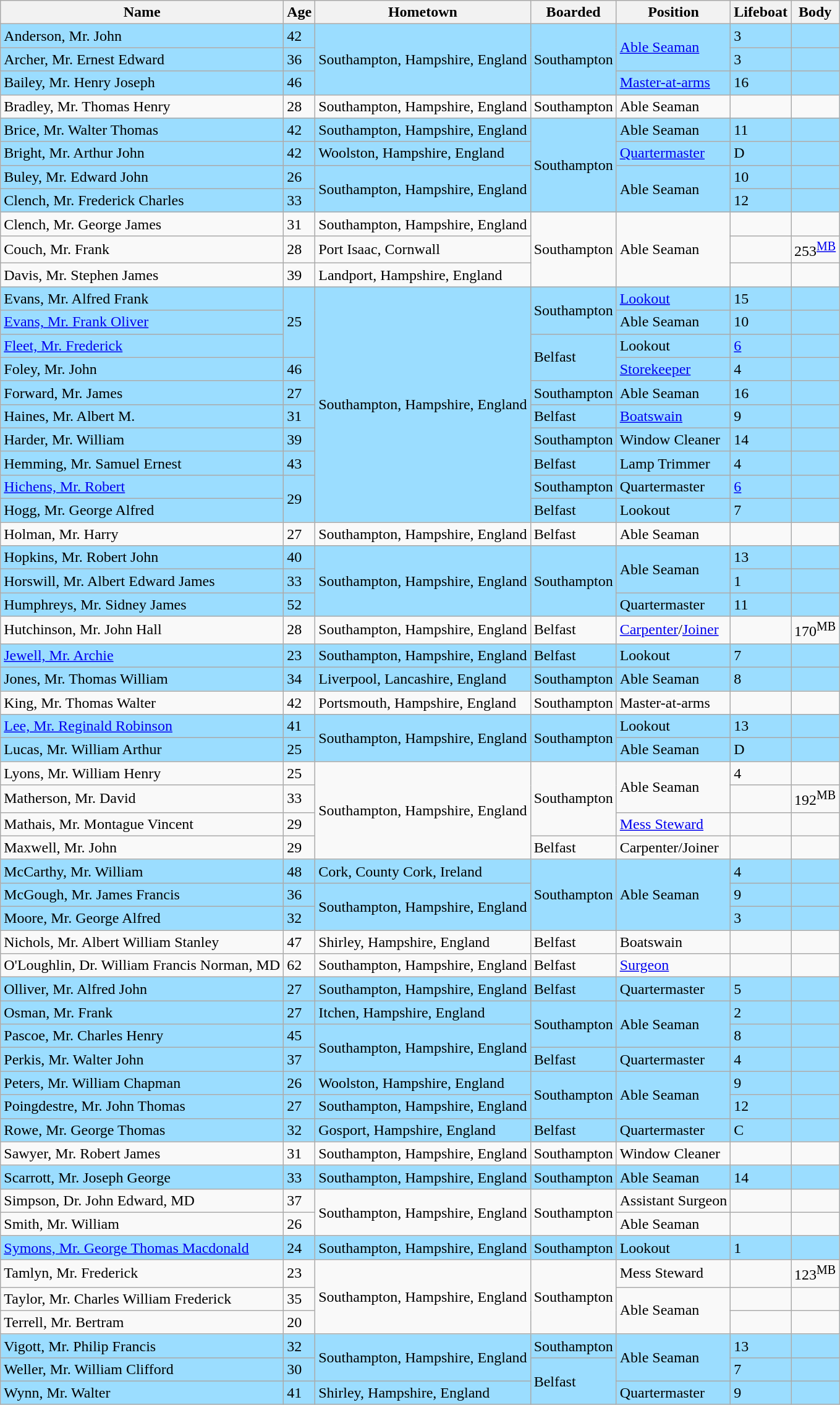<table class="sortable wikitable">
<tr>
<th>Name</th>
<th>Age</th>
<th>Hometown</th>
<th>Boarded</th>
<th>Position</th>
<th>Lifeboat</th>
<th>Body</th>
</tr>
<tr style="background:#9bddff;">
<td>Anderson, Mr. John</td>
<td>42</td>
<td rowspan="3">Southampton, Hampshire, England</td>
<td rowspan="3">Southampton</td>
<td rowspan="2"><a href='#'>Able Seaman</a></td>
<td rowspan="1">3</td>
<td></td>
</tr>
<tr style="background:#9bddff;">
<td>Archer, Mr. Ernest Edward</td>
<td>36</td>
<td>3</td>
<td></td>
</tr>
<tr style="background:#9bddff;">
<td>Bailey, Mr. Henry Joseph</td>
<td>46</td>
<td><a href='#'>Master-at-arms</a></td>
<td>16</td>
<td></td>
</tr>
<tr>
<td>Bradley, Mr. Thomas Henry</td>
<td>28</td>
<td>Southampton, Hampshire, England</td>
<td>Southampton</td>
<td>Able Seaman</td>
<td></td>
<td></td>
</tr>
<tr style="background:#9bddff;">
<td>Brice, Mr. Walter Thomas</td>
<td>42</td>
<td>Southampton, Hampshire, England</td>
<td rowspan="4">Southampton</td>
<td>Able Seaman</td>
<td>11</td>
<td></td>
</tr>
<tr style="background:#9bddff;">
<td>Bright, Mr. Arthur John</td>
<td>42</td>
<td>Woolston, Hampshire, England</td>
<td><a href='#'>Quartermaster</a></td>
<td>D</td>
<td></td>
</tr>
<tr style="background:#9bddff;">
<td>Buley, Mr. Edward John</td>
<td>26</td>
<td rowspan="2">Southampton, Hampshire, England</td>
<td rowspan="2">Able Seaman</td>
<td>10</td>
<td></td>
</tr>
<tr style="background:#9bddff;">
<td>Clench, Mr. Frederick Charles</td>
<td>33</td>
<td>12</td>
<td></td>
</tr>
<tr>
<td>Clench, Mr. George James</td>
<td>31</td>
<td>Southampton, Hampshire, England</td>
<td rowspan="3">Southampton</td>
<td rowspan="3">Able Seaman</td>
<td></td>
<td></td>
</tr>
<tr>
<td>Couch, Mr. Frank</td>
<td>28</td>
<td>Port Isaac, Cornwall</td>
<td></td>
<td>253<sup><a href='#'>MB</a></sup></td>
</tr>
<tr>
<td>Davis, Mr. Stephen James</td>
<td>39</td>
<td>Landport, Hampshire, England</td>
<td></td>
<td></td>
</tr>
<tr style="background:#9bddff;">
<td>Evans, Mr. Alfred Frank</td>
<td rowspan="3">25</td>
<td rowspan="10">Southampton, Hampshire, England</td>
<td rowspan="2">Southampton</td>
<td><a href='#'>Lookout</a></td>
<td>15</td>
<td></td>
</tr>
<tr style="background:#9bddff;">
<td><a href='#'>Evans, Mr. Frank Oliver</a></td>
<td>Able Seaman</td>
<td>10</td>
<td></td>
</tr>
<tr style="background:#9bddff;">
<td><a href='#'>Fleet, Mr. Frederick</a></td>
<td rowspan="2">Belfast</td>
<td>Lookout</td>
<td><a href='#'>6</a></td>
<td></td>
</tr>
<tr style="background:#9bddff;">
<td>Foley, Mr. John</td>
<td>46</td>
<td><a href='#'>Storekeeper</a></td>
<td>4</td>
<td></td>
</tr>
<tr style="background:#9bddff;">
<td>Forward, Mr. James</td>
<td>27</td>
<td>Southampton</td>
<td>Able Seaman</td>
<td>16</td>
<td></td>
</tr>
<tr style="background:#9bddff;">
<td>Haines, Mr. Albert M.</td>
<td>31</td>
<td>Belfast</td>
<td><a href='#'>Boatswain</a></td>
<td>9</td>
<td></td>
</tr>
<tr style="background:#9bddff;">
<td>Harder, Mr. William</td>
<td>39</td>
<td>Southampton</td>
<td>Window Cleaner</td>
<td>14</td>
<td></td>
</tr>
<tr style="background:#9bddff;">
<td>Hemming, Mr. Samuel Ernest</td>
<td>43</td>
<td>Belfast</td>
<td>Lamp Trimmer</td>
<td>4</td>
<td></td>
</tr>
<tr style="background:#9bddff;">
<td><a href='#'>Hichens, Mr. Robert</a></td>
<td rowspan="2">29</td>
<td>Southampton</td>
<td>Quartermaster</td>
<td><a href='#'>6</a></td>
<td></td>
</tr>
<tr style="background:#9bddff;">
<td>Hogg, Mr. George Alfred</td>
<td>Belfast</td>
<td>Lookout</td>
<td>7</td>
<td></td>
</tr>
<tr>
<td>Holman, Mr. Harry</td>
<td>27</td>
<td>Southampton, Hampshire, England</td>
<td>Belfast</td>
<td>Able Seaman</td>
<td></td>
<td></td>
</tr>
<tr style="background:#9bddff;">
<td>Hopkins, Mr. Robert John</td>
<td>40</td>
<td rowspan="3">Southampton, Hampshire, England</td>
<td rowspan="3">Southampton</td>
<td rowspan="2">Able Seaman</td>
<td>13</td>
<td></td>
</tr>
<tr style="background:#9bddff;">
<td>Horswill, Mr. Albert Edward James</td>
<td>33</td>
<td>1</td>
<td></td>
</tr>
<tr style="background:#9bddff;">
<td>Humphreys, Mr. Sidney James</td>
<td>52</td>
<td>Quartermaster</td>
<td>11</td>
<td></td>
</tr>
<tr>
<td>Hutchinson, Mr. John Hall</td>
<td>28</td>
<td>Southampton, Hampshire, England</td>
<td>Belfast</td>
<td><a href='#'>Carpenter</a>/<a href='#'>Joiner</a></td>
<td></td>
<td>170<sup>MB</sup></td>
</tr>
<tr style="background:#9bddff;">
<td><a href='#'>Jewell, Mr. Archie</a></td>
<td>23</td>
<td>Southampton, Hampshire, England</td>
<td>Belfast</td>
<td>Lookout</td>
<td>7</td>
<td></td>
</tr>
<tr style="background:#9bddff;">
<td>Jones, Mr. Thomas William</td>
<td>34</td>
<td>Liverpool, Lancashire, England</td>
<td>Southampton</td>
<td>Able Seaman</td>
<td>8</td>
<td></td>
</tr>
<tr>
<td>King, Mr. Thomas Walter</td>
<td>42</td>
<td>Portsmouth, Hampshire, England</td>
<td>Southampton</td>
<td>Master-at-arms</td>
<td></td>
<td></td>
</tr>
<tr style="background:#9bddff;">
<td><a href='#'>Lee, Mr. Reginald Robinson</a></td>
<td>41</td>
<td rowspan="2">Southampton, Hampshire, England</td>
<td rowspan="2">Southampton</td>
<td>Lookout</td>
<td>13</td>
<td></td>
</tr>
<tr style="background:#9bddff;">
<td>Lucas, Mr. William Arthur</td>
<td>25</td>
<td>Able Seaman</td>
<td>D</td>
<td></td>
</tr>
<tr>
<td>Lyons, Mr. William Henry</td>
<td>25</td>
<td rowspan="4">Southampton, Hampshire, England</td>
<td rowspan="3">Southampton</td>
<td rowspan="2">Able Seaman</td>
<td>4</td>
<td></td>
</tr>
<tr>
<td>Matherson, Mr. David</td>
<td>33</td>
<td></td>
<td>192<sup>MB</sup></td>
</tr>
<tr>
<td>Mathais, Mr. Montague Vincent</td>
<td>29</td>
<td><a href='#'>Mess Steward</a></td>
<td></td>
<td></td>
</tr>
<tr>
<td>Maxwell, Mr. John</td>
<td>29</td>
<td>Belfast</td>
<td>Carpenter/Joiner</td>
<td></td>
<td></td>
</tr>
<tr style="background:#9bddff;">
<td>McCarthy, Mr. William</td>
<td>48</td>
<td>Cork, County Cork, Ireland</td>
<td rowspan="3">Southampton</td>
<td rowspan="3">Able Seaman</td>
<td>4</td>
<td></td>
</tr>
<tr style="background:#9bddff;">
<td>McGough, Mr. James Francis</td>
<td>36</td>
<td rowspan="2">Southampton, Hampshire, England</td>
<td>9</td>
<td></td>
</tr>
<tr style="background:#9bddff;">
<td>Moore, Mr. George Alfred</td>
<td>32</td>
<td>3</td>
<td></td>
</tr>
<tr>
<td>Nichols, Mr. Albert William Stanley</td>
<td>47</td>
<td>Shirley, Hampshire, England</td>
<td>Belfast</td>
<td>Boatswain</td>
<td></td>
<td></td>
</tr>
<tr>
<td>O'Loughlin, Dr. William Francis Norman, MD</td>
<td>62</td>
<td>Southampton, Hampshire, England</td>
<td>Belfast</td>
<td><a href='#'>Surgeon</a></td>
<td></td>
<td></td>
</tr>
<tr style="background:#9bddff;">
<td>Olliver, Mr. Alfred John</td>
<td>27</td>
<td>Southampton, Hampshire, England</td>
<td>Belfast</td>
<td>Quartermaster</td>
<td>5</td>
<td></td>
</tr>
<tr style="background:#9bddff;">
<td>Osman, Mr. Frank</td>
<td>27</td>
<td>Itchen, Hampshire, England</td>
<td rowspan="2">Southampton</td>
<td rowspan="2">Able Seaman</td>
<td>2</td>
<td></td>
</tr>
<tr style="background:#9bddff;">
<td>Pascoe, Mr. Charles Henry</td>
<td>45</td>
<td rowspan="2">Southampton, Hampshire, England</td>
<td>8</td>
<td></td>
</tr>
<tr style="background:#9bddff;">
<td>Perkis, Mr. Walter John</td>
<td>37</td>
<td>Belfast</td>
<td>Quartermaster</td>
<td>4</td>
<td></td>
</tr>
<tr style="background:#9bddff;">
<td>Peters, Mr. William Chapman</td>
<td>26</td>
<td>Woolston, Hampshire, England</td>
<td rowspan="2">Southampton</td>
<td rowspan="2">Able Seaman</td>
<td>9</td>
<td></td>
</tr>
<tr style="background:#9bddff;">
<td>Poingdestre, Mr. John Thomas</td>
<td>27</td>
<td>Southampton, Hampshire, England</td>
<td>12</td>
<td></td>
</tr>
<tr style="background:#9bddff;">
<td>Rowe, Mr. George Thomas</td>
<td>32</td>
<td>Gosport, Hampshire, England</td>
<td>Belfast</td>
<td>Quartermaster</td>
<td>C</td>
<td></td>
</tr>
<tr>
<td>Sawyer, Mr. Robert James</td>
<td>31</td>
<td>Southampton, Hampshire, England</td>
<td>Southampton</td>
<td>Window Cleaner</td>
<td></td>
<td></td>
</tr>
<tr style="background:#9bddff;">
<td>Scarrott, Mr. Joseph George</td>
<td>33</td>
<td>Southampton, Hampshire, England</td>
<td>Southampton</td>
<td>Able Seaman</td>
<td>14</td>
<td></td>
</tr>
<tr>
<td>Simpson, Dr. John Edward, MD</td>
<td>37</td>
<td rowspan="2">Southampton, Hampshire, England</td>
<td rowspan="2">Southampton</td>
<td>Assistant Surgeon</td>
<td></td>
<td></td>
</tr>
<tr>
<td>Smith, Mr. William</td>
<td>26</td>
<td>Able Seaman</td>
<td></td>
<td></td>
</tr>
<tr style="background:#9bddff;">
<td><a href='#'>Symons, Mr. George Thomas Macdonald</a></td>
<td>24</td>
<td>Southampton, Hampshire, England</td>
<td>Southampton</td>
<td>Lookout</td>
<td>1</td>
<td></td>
</tr>
<tr>
<td>Tamlyn, Mr. Frederick</td>
<td>23</td>
<td rowspan="3">Southampton, Hampshire, England</td>
<td rowspan="3">Southampton</td>
<td>Mess Steward</td>
<td></td>
<td>123<sup>MB</sup></td>
</tr>
<tr>
<td>Taylor, Mr. Charles William Frederick</td>
<td>35</td>
<td rowspan="2">Able Seaman</td>
<td></td>
<td></td>
</tr>
<tr>
<td>Terrell, Mr. Bertram</td>
<td>20</td>
<td></td>
<td></td>
</tr>
<tr style="background:#9bddff;">
<td>Vigott, Mr. Philip Francis</td>
<td>32</td>
<td rowspan="2">Southampton, Hampshire, England</td>
<td>Southampton</td>
<td rowspan="2">Able Seaman</td>
<td>13</td>
<td></td>
</tr>
<tr style="background:#9bddff;">
<td>Weller, Mr. William Clifford</td>
<td>30</td>
<td rowspan="2">Belfast</td>
<td>7</td>
<td></td>
</tr>
<tr style="background:#9bddff;">
<td>Wynn, Mr. Walter</td>
<td>41</td>
<td>Shirley, Hampshire, England</td>
<td>Quartermaster</td>
<td>9</td>
<td></td>
</tr>
</table>
